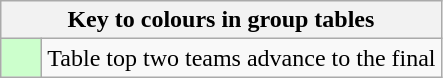<table class="wikitable" style="text-align: center;">
<tr>
<th colspan=2>Key to colours in group tables</th>
</tr>
<tr>
<td bgcolor=#ccffcc style="width: 20px;"></td>
<td align=left>Table top two teams advance to the final</td>
</tr>
</table>
